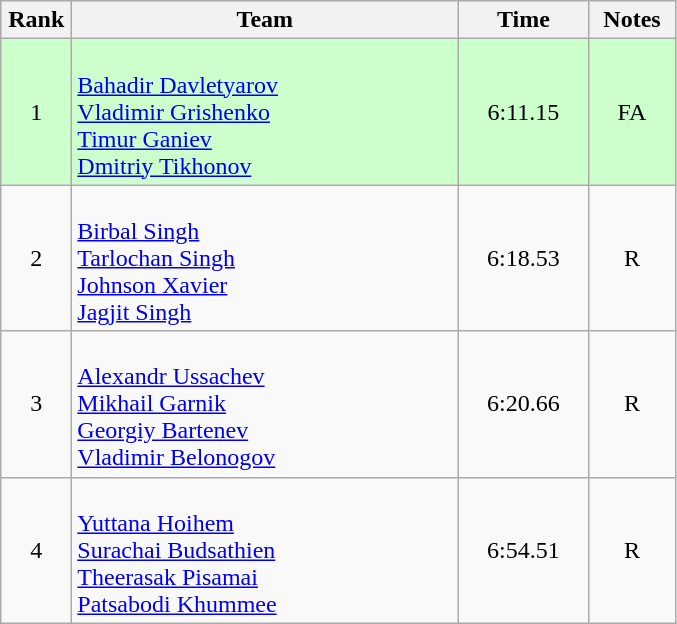<table class=wikitable style="text-align:center">
<tr>
<th width=40>Rank</th>
<th width=250>Team</th>
<th width=80>Time</th>
<th width=50>Notes</th>
</tr>
<tr bgcolor="ccffcc">
<td>1</td>
<td align=left><br><a href='#'>Bahadir Davletyarov</a><br><a href='#'>Vladimir Grishenko</a><br><a href='#'>Timur Ganiev</a><br><a href='#'>Dmitriy Tikhonov</a></td>
<td>6:11.15</td>
<td>FA</td>
</tr>
<tr>
<td>2</td>
<td align=left><br><a href='#'>Birbal Singh</a><br><a href='#'>Tarlochan Singh</a><br><a href='#'>Johnson Xavier</a><br><a href='#'>Jagjit Singh</a></td>
<td>6:18.53</td>
<td>R</td>
</tr>
<tr>
<td>3</td>
<td align=left><br><a href='#'>Alexandr Ussachev</a><br><a href='#'>Mikhail Garnik</a><br><a href='#'>Georgiy Bartenev</a><br><a href='#'>Vladimir Belonogov</a></td>
<td>6:20.66</td>
<td>R</td>
</tr>
<tr>
<td>4</td>
<td align=left><br><a href='#'>Yuttana Hoihem</a><br><a href='#'>Surachai Budsathien</a><br><a href='#'>Theerasak Pisamai</a><br><a href='#'>Patsabodi Khummee</a></td>
<td>6:54.51</td>
<td>R</td>
</tr>
</table>
